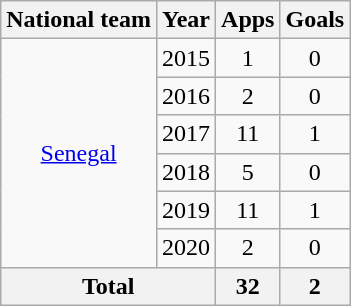<table class="wikitable" style="text-align: center">
<tr>
<th>National team</th>
<th>Year</th>
<th>Apps</th>
<th>Goals</th>
</tr>
<tr>
<td rowspan="6"><a href='#'>Senegal</a></td>
<td>2015</td>
<td>1</td>
<td>0</td>
</tr>
<tr>
<td>2016</td>
<td>2</td>
<td>0</td>
</tr>
<tr>
<td>2017</td>
<td>11</td>
<td>1</td>
</tr>
<tr>
<td>2018</td>
<td>5</td>
<td>0</td>
</tr>
<tr>
<td>2019</td>
<td>11</td>
<td>1</td>
</tr>
<tr>
<td>2020</td>
<td>2</td>
<td>0</td>
</tr>
<tr>
<th colspan="2">Total</th>
<th>32</th>
<th>2</th>
</tr>
</table>
